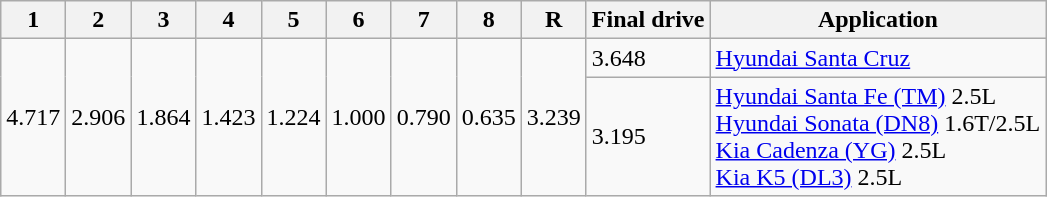<table class=wikitable>
<tr>
<th>1</th>
<th>2</th>
<th>3</th>
<th>4</th>
<th>5</th>
<th>6</th>
<th>7</th>
<th>8</th>
<th>R</th>
<th>Final drive</th>
<th>Application</th>
</tr>
<tr>
<td rowspan=2>4.717</td>
<td rowspan=2>2.906</td>
<td rowspan=2>1.864</td>
<td rowspan=2>1.423</td>
<td rowspan=2>1.224</td>
<td rowspan=2>1.000</td>
<td rowspan=2>0.790</td>
<td rowspan=2>0.635</td>
<td rowspan=2>3.239</td>
<td>3.648</td>
<td><a href='#'>Hyundai Santa Cruz</a></td>
</tr>
<tr>
<td>3.195</td>
<td><a href='#'>Hyundai Santa Fe (TM)</a> 2.5L<br><a href='#'>Hyundai Sonata (DN8)</a> 1.6T/2.5L<br><a href='#'>Kia Cadenza (YG)</a> 2.5L<br><a href='#'>Kia K5 (DL3)</a> 2.5L</td>
</tr>
</table>
